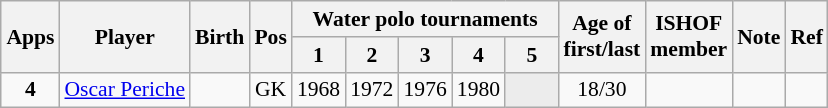<table class="wikitable sortable" style="text-align: center; font-size: 90%; margin-left: 1em;">
<tr>
<th rowspan="2">Apps</th>
<th rowspan="2">Player</th>
<th rowspan="2">Birth</th>
<th rowspan="2">Pos</th>
<th colspan="5">Water polo tournaments</th>
<th rowspan="2">Age of<br>first/last</th>
<th rowspan="2">ISHOF<br>member</th>
<th rowspan="2">Note</th>
<th rowspan="2" class="unsortable">Ref</th>
</tr>
<tr>
<th>1</th>
<th style="width: 2em;" class="unsortable">2</th>
<th style="width: 2em;" class="unsortable">3</th>
<th style="width: 2em;" class="unsortable">4</th>
<th style="width: 2em;" class="unsortable">5</th>
</tr>
<tr>
<td><strong>4</strong></td>
<td style="text-align: left;" data-sort-value="Periche, Oscar"><a href='#'>Oscar Periche</a></td>
<td></td>
<td>GK</td>
<td>1968</td>
<td>1972</td>
<td>1976</td>
<td>1980</td>
<td style="background-color: #ececec;"></td>
<td>18/30</td>
<td></td>
<td style="text-align: left;"></td>
<td></td>
</tr>
</table>
